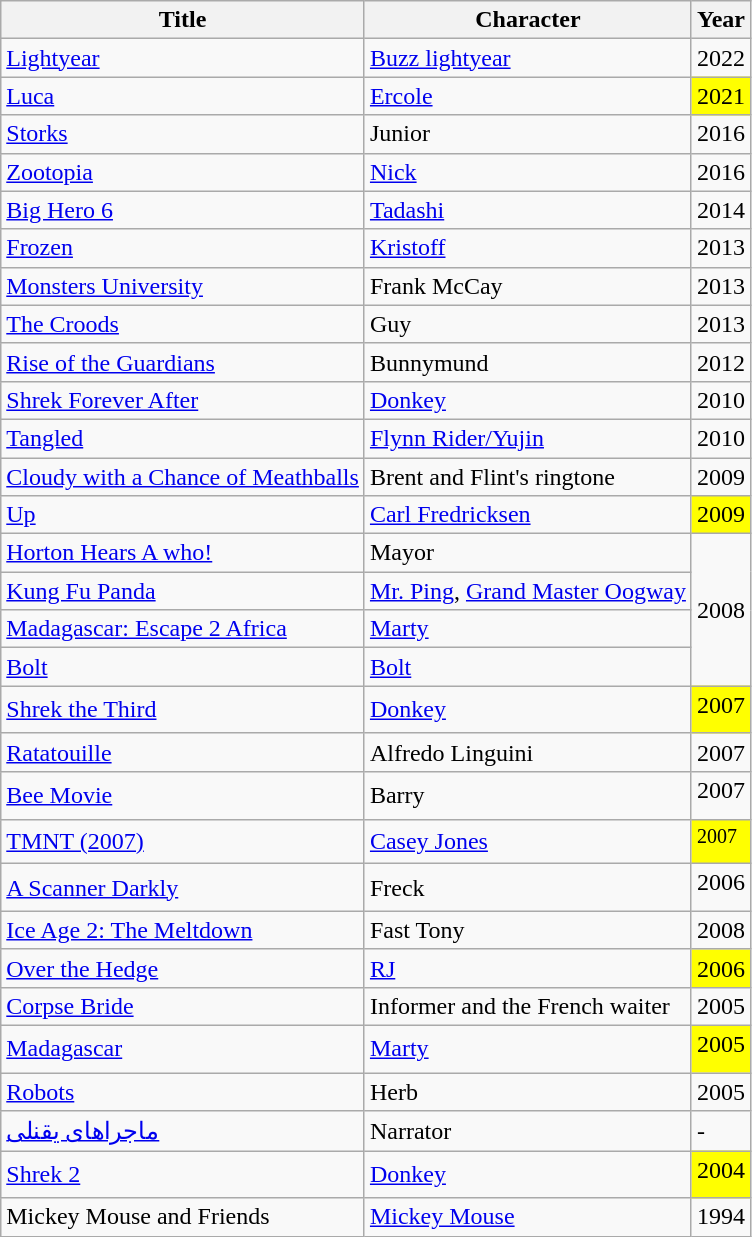<table class="wikitable">
<tr>
<th>Title</th>
<th>Character</th>
<th>Year</th>
</tr>
<tr>
<td><a href='#'>Lightyear</a></td>
<td><a href='#'>Buzz lightyear</a></td>
<td>2022</td>
</tr>
<tr>
<td><a href='#'>Luca</a></td>
<td><a href='#'>Ercole</a></td>
<td style="background: yellow">2021</td>
</tr>
<tr>
<td><a href='#'>Storks</a></td>
<td>Junior</td>
<td>2016</td>
</tr>
<tr>
<td><a href='#'>Zootopia</a></td>
<td><a href='#'>Nick</a></td>
<td>2016</td>
</tr>
<tr>
<td><a href='#'>Big Hero 6</a></td>
<td><a href='#'>Tadashi</a></td>
<td>2014</td>
</tr>
<tr>
<td><a href='#'>Frozen</a></td>
<td><a href='#'>Kristoff</a></td>
<td>2013</td>
</tr>
<tr>
<td><a href='#'>Monsters University</a></td>
<td>Frank McCay</td>
<td>2013</td>
</tr>
<tr>
<td><a href='#'>The Croods</a></td>
<td>Guy</td>
<td>2013</td>
</tr>
<tr>
<td><a href='#'>Rise of the Guardians</a></td>
<td>Bunnymund</td>
<td>2012</td>
</tr>
<tr>
<td><a href='#'>Shrek Forever After</a></td>
<td><a href='#'>Donkey</a></td>
<td>2010</td>
</tr>
<tr>
<td><a href='#'>Tangled</a></td>
<td><a href='#'>Flynn Rider/Yujin</a></td>
<td>2010</td>
</tr>
<tr>
<td><a href='#'>Cloudy with a Chance of Meathballs</a></td>
<td>Brent and Flint's ringtone</td>
<td>2009</td>
</tr>
<tr>
<td><a href='#'>Up</a></td>
<td><a href='#'>Carl Fredricksen</a></td>
<td style="background: yellow">2009</td>
</tr>
<tr>
<td><a href='#'>Horton Hears A who!</a></td>
<td>Mayor</td>
<td rowspan="4">2008</td>
</tr>
<tr>
<td><a href='#'>Kung Fu Panda</a></td>
<td><a href='#'>Mr. Ping</a>, <a href='#'>Grand Master Oogway</a></td>
</tr>
<tr>
<td><a href='#'>Madagascar: Escape 2 Africa</a></td>
<td><a href='#'>Marty</a></td>
</tr>
<tr>
<td><a href='#'>Bolt</a></td>
<td><a href='#'>Bolt</a></td>
</tr>
<tr>
<td><a href='#'>Shrek the Third</a></td>
<td><a href='#'>Donkey</a></td>
<td style="background: yellow"><sup><big>2007</big></sup></td>
</tr>
<tr>
<td><a href='#'>Ratatouille</a></td>
<td>Alfredo Linguini</td>
<td>2007</td>
</tr>
<tr>
<td><a href='#'>Bee Movie</a></td>
<td>Barry</td>
<td><sup><big>2007</big></sup></td>
</tr>
<tr>
<td><a href='#'>TMNT (2007)</a></td>
<td><a href='#'>Casey Jones</a></td>
<td style="background: yellow"><sup>2007</sup></td>
</tr>
<tr>
<td><a href='#'>A Scanner Darkly</a></td>
<td>Freck</td>
<td><sup><big>2006</big></sup></td>
</tr>
<tr>
<td><a href='#'>Ice Age 2: The Meltdown</a></td>
<td>Fast Tony</td>
<td>2008</td>
</tr>
<tr>
<td><a href='#'>Over the Hedge</a></td>
<td><a href='#'>RJ</a></td>
<td style="background: yellow">2006</td>
</tr>
<tr>
<td><a href='#'>Corpse Bride</a></td>
<td>Informer and the French waiter</td>
<td>2005</td>
</tr>
<tr>
<td><a href='#'>Madagascar</a></td>
<td><a href='#'>Marty</a></td>
<td style="background: yellow"><sup><big>2005</big></sup></td>
</tr>
<tr>
<td><a href='#'>Robots</a></td>
<td>Herb</td>
<td>2005</td>
</tr>
<tr>
<td><a href='#'>ماجراهای یقنلی</a></td>
<td>Narrator</td>
<td>-</td>
</tr>
<tr>
<td><a href='#'>Shrek 2</a></td>
<td><a href='#'>Donkey</a></td>
<td style="background: yellow"><sup><big>2004</big></sup></td>
</tr>
<tr>
<td>Mickey Mouse and Friends</td>
<td><a href='#'>Mickey Mouse</a></td>
<td>1994</td>
</tr>
</table>
